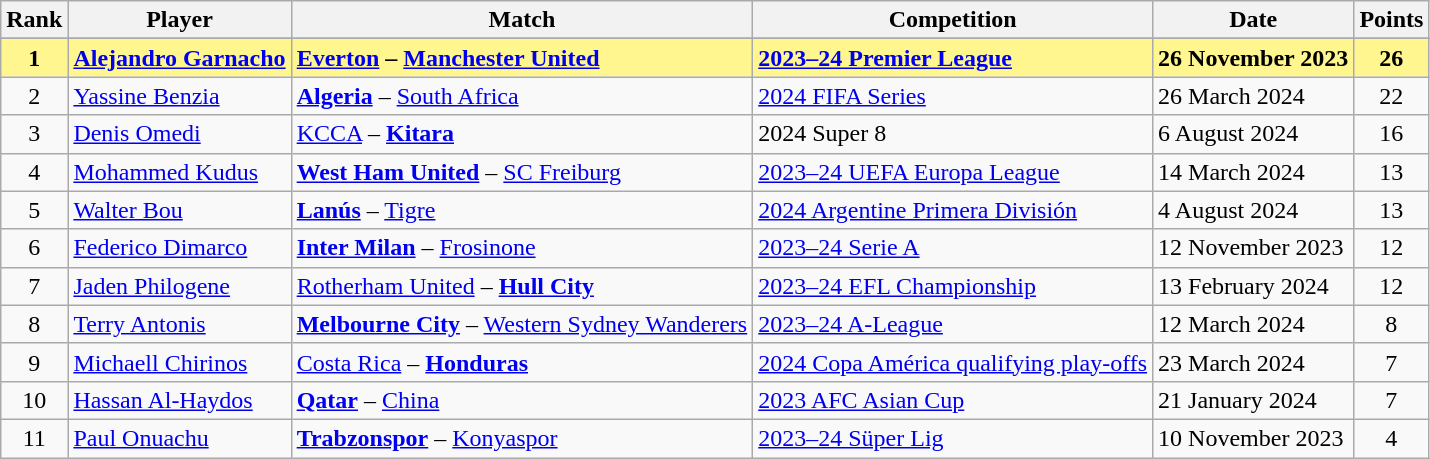<table class="wikitable">
<tr>
<th>Rank</th>
<th>Player</th>
<th>Match</th>
<th>Competition</th>
<th>Date</th>
<th>Points</th>
</tr>
<tr>
</tr>
<tr style="background-color: #FFF68F; font-weight: bold;">
<td align="center">1</td>
<td> <a href='#'>Alejandro Garnacho</a></td>
<td><a href='#'>Everton</a> – <strong><a href='#'>Manchester United</a></strong></td>
<td><a href='#'>2023–24 Premier League</a></td>
<td>26 November 2023</td>
<td align="center">26</td>
</tr>
<tr>
<td align="center">2</td>
<td> <a href='#'>Yassine Benzia</a></td>
<td><strong><a href='#'>Algeria</a></strong> – <a href='#'>South Africa</a></td>
<td><a href='#'>2024 FIFA Series</a></td>
<td>26 March 2024</td>
<td align="center">22</td>
</tr>
<tr>
<td align="center">3</td>
<td> <a href='#'>Denis Omedi</a></td>
<td><a href='#'>KCCA</a> – <strong><a href='#'>Kitara</a></strong></td>
<td>2024 Super 8</td>
<td>6 August 2024</td>
<td align="center">16</td>
</tr>
<tr>
<td align="center">4</td>
<td> <a href='#'>Mohammed Kudus</a></td>
<td><strong><a href='#'>West Ham United</a></strong> – <a href='#'>SC Freiburg</a></td>
<td><a href='#'>2023–24 UEFA Europa League</a></td>
<td>14 March 2024</td>
<td align="center">13</td>
</tr>
<tr>
<td align="center">5</td>
<td> <a href='#'>Walter Bou</a></td>
<td><strong><a href='#'>Lanús</a></strong> – <a href='#'>Tigre</a></td>
<td><a href='#'>2024 Argentine Primera División</a></td>
<td>4 August 2024</td>
<td align="center">13</td>
</tr>
<tr>
<td align="center">6</td>
<td> <a href='#'>Federico Dimarco</a></td>
<td><strong><a href='#'>Inter Milan</a></strong> – <a href='#'>Frosinone</a></td>
<td><a href='#'>2023–24 Serie A</a></td>
<td>12 November 2023</td>
<td align="center">12</td>
</tr>
<tr>
<td align="center">7</td>
<td> <a href='#'>Jaden Philogene</a></td>
<td><a href='#'>Rotherham United</a> – <strong><a href='#'>Hull City</a></strong></td>
<td><a href='#'>2023–24 EFL Championship</a></td>
<td>13 February 2024</td>
<td align="center">12</td>
</tr>
<tr>
<td align="center">8</td>
<td> <a href='#'>Terry Antonis</a></td>
<td><strong><a href='#'>Melbourne City</a></strong> – <a href='#'>Western Sydney Wanderers</a></td>
<td><a href='#'>2023–24 A-League</a></td>
<td>12 March 2024</td>
<td align="center">8</td>
</tr>
<tr>
<td align="center">9</td>
<td> <a href='#'>Michaell Chirinos</a></td>
<td><a href='#'>Costa Rica</a> – <strong><a href='#'>Honduras</a></strong></td>
<td><a href='#'>2024 Copa América qualifying play-offs</a></td>
<td>23 March 2024</td>
<td align="center">7</td>
</tr>
<tr>
<td align="center">10</td>
<td> <a href='#'>Hassan Al-Haydos</a></td>
<td><strong><a href='#'>Qatar</a></strong> – <a href='#'>China</a></td>
<td><a href='#'>2023 AFC Asian Cup</a></td>
<td>21 January 2024</td>
<td align="center">7</td>
</tr>
<tr>
<td align="center">11</td>
<td> <a href='#'>Paul Onuachu</a></td>
<td><strong><a href='#'>Trabzonspor</a></strong> – <a href='#'>Konyaspor</a></td>
<td><a href='#'>2023–24 Süper Lig</a></td>
<td>10 November 2023</td>
<td align="center">4</td>
</tr>
</table>
